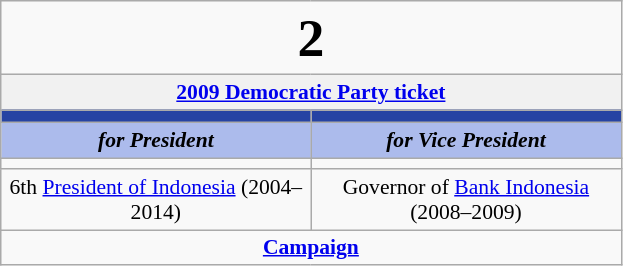<table class="wikitable" style="font-size:90%; text-align:center">
<tr>
<td colspan=2 style="text-align:center;"><big><big><big><big><big><strong>2</strong></big></big></big></big></big></td>
</tr>
<tr>
<td colspan=2 style="background:#f1f1f1;"><strong><a href='#'>2009 Democratic Party ticket</a></strong></td>
</tr>
<tr>
<th style="font-size:135%; background:#2643A3;"><a href='#'></a></th>
<th style="font-size:135%; background:#2643A3;"><a href='#'></a></th>
</tr>
<tr style="color:#000; font-size:100%;">
<td style="width:3em; width:200px; background:#ACBBEC;"><strong><em>for President</em></strong></td>
<td style="width:3em; width:200px; background:#ACBBEC;"><strong><em>for Vice President</em></strong></td>
</tr>
<tr>
<td></td>
<td></td>
</tr>
<tr>
<td>6th <a href='#'>President of Indonesia</a> (2004–2014)</td>
<td>Governor of <a href='#'>Bank Indonesia</a> (2008–2009)</td>
</tr>
<tr>
<td colspan=2><strong><a href='#'>Campaign</a></strong></td>
</tr>
</table>
